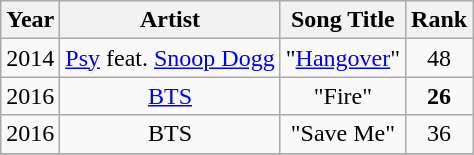<table class="wikitable sortable" style="text-align:center">
<tr>
<th>Year</th>
<th>Artist</th>
<th>Song Title</th>
<th>Rank</th>
</tr>
<tr>
<td>2014</td>
<td><a href='#'>Psy</a> feat. <a href='#'>Snoop Dogg</a></td>
<td>"<a href='#'>Hangover</a>"</td>
<td>48</td>
</tr>
<tr>
<td>2016</td>
<td><a href='#'>BTS</a></td>
<td>"Fire"</td>
<td><span><strong>26</strong></span></td>
</tr>
<tr>
<td>2016</td>
<td>BTS</td>
<td>"Save Me"</td>
<td>36</td>
</tr>
<tr>
</tr>
</table>
